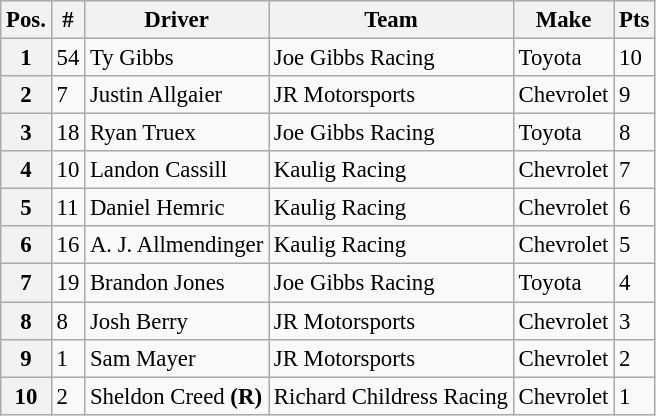<table class="wikitable" style="font-size:95%">
<tr>
<th>Pos.</th>
<th>#</th>
<th>Driver</th>
<th>Team</th>
<th>Make</th>
<th>Pts</th>
</tr>
<tr>
<th>1</th>
<td>54</td>
<td>Ty Gibbs</td>
<td>Joe Gibbs Racing</td>
<td>Toyota</td>
<td>10</td>
</tr>
<tr>
<th>2</th>
<td>7</td>
<td>Justin Allgaier</td>
<td>JR Motorsports</td>
<td>Chevrolet</td>
<td>9</td>
</tr>
<tr>
<th>3</th>
<td>18</td>
<td>Ryan Truex</td>
<td>Joe Gibbs Racing</td>
<td>Toyota</td>
<td>8</td>
</tr>
<tr>
<th>4</th>
<td>10</td>
<td>Landon Cassill</td>
<td>Kaulig Racing</td>
<td>Chevrolet</td>
<td>7</td>
</tr>
<tr>
<th>5</th>
<td>11</td>
<td>Daniel Hemric</td>
<td>Kaulig Racing</td>
<td>Chevrolet</td>
<td>6</td>
</tr>
<tr>
<th>6</th>
<td>16</td>
<td>A. J. Allmendinger</td>
<td>Kaulig Racing</td>
<td>Chevrolet</td>
<td>5</td>
</tr>
<tr>
<th>7</th>
<td>19</td>
<td>Brandon Jones</td>
<td>Joe Gibbs Racing</td>
<td>Toyota</td>
<td>4</td>
</tr>
<tr>
<th>8</th>
<td>8</td>
<td>Josh Berry</td>
<td>JR Motorsports</td>
<td>Chevrolet</td>
<td>3</td>
</tr>
<tr>
<th>9</th>
<td>1</td>
<td>Sam Mayer</td>
<td>JR Motorsports</td>
<td>Chevrolet</td>
<td>2</td>
</tr>
<tr>
<th>10</th>
<td>2</td>
<td>Sheldon Creed <strong>(R)</strong></td>
<td>Richard Childress Racing</td>
<td>Chevrolet</td>
<td>1</td>
</tr>
</table>
